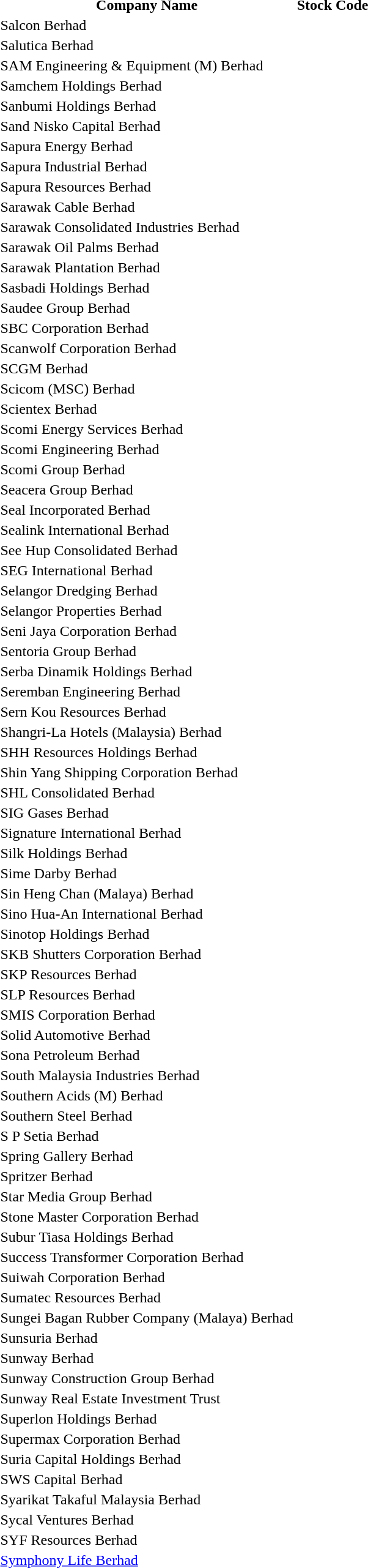<table style="background:transparent;">
<tr>
<th>Company Name</th>
<th>Stock Code</th>
</tr>
<tr>
<td>Salcon Berhad</td>
<td></td>
</tr>
<tr>
<td>Salutica Berhad</td>
<td></td>
</tr>
<tr>
<td>SAM Engineering & Equipment (M) Berhad</td>
<td></td>
</tr>
<tr>
<td>Samchem Holdings Berhad</td>
<td></td>
</tr>
<tr>
<td>Sanbumi Holdings Berhad</td>
<td></td>
</tr>
<tr>
<td>Sand Nisko Capital Berhad</td>
<td></td>
</tr>
<tr>
<td>Sapura Energy Berhad</td>
<td></td>
</tr>
<tr>
<td>Sapura Industrial Berhad</td>
<td></td>
</tr>
<tr>
<td>Sapura Resources Berhad</td>
<td></td>
</tr>
<tr>
<td>Sarawak Cable Berhad</td>
<td></td>
</tr>
<tr>
<td>Sarawak Consolidated Industries Berhad</td>
<td></td>
</tr>
<tr>
<td>Sarawak Oil Palms Berhad</td>
<td></td>
</tr>
<tr>
<td>Sarawak Plantation Berhad</td>
<td></td>
</tr>
<tr>
<td>Sasbadi Holdings Berhad</td>
<td></td>
</tr>
<tr>
<td>Saudee Group Berhad</td>
<td></td>
</tr>
<tr>
<td>SBC Corporation Berhad</td>
<td></td>
</tr>
<tr>
<td>Scanwolf Corporation Berhad</td>
<td></td>
</tr>
<tr>
<td>SCGM Berhad</td>
<td></td>
</tr>
<tr>
<td>Scicom (MSC) Berhad</td>
<td></td>
</tr>
<tr>
<td>Scientex Berhad</td>
<td></td>
</tr>
<tr>
<td>Scomi Energy Services Berhad</td>
<td></td>
</tr>
<tr>
<td>Scomi Engineering Berhad</td>
<td></td>
</tr>
<tr>
<td>Scomi Group Berhad</td>
<td></td>
</tr>
<tr>
<td>Seacera Group Berhad</td>
<td></td>
</tr>
<tr>
<td>Seal Incorporated Berhad</td>
<td></td>
</tr>
<tr>
<td>Sealink International Berhad</td>
<td></td>
</tr>
<tr>
<td>See Hup Consolidated Berhad</td>
<td></td>
</tr>
<tr>
<td>SEG International Berhad</td>
<td></td>
</tr>
<tr>
<td>Selangor Dredging Berhad</td>
<td></td>
</tr>
<tr>
<td>Selangor Properties Berhad</td>
<td></td>
</tr>
<tr>
<td>Seni Jaya Corporation Berhad</td>
<td></td>
</tr>
<tr>
<td>Sentoria Group Berhad</td>
<td></td>
</tr>
<tr>
<td>Serba Dinamik Holdings Berhad</td>
<td></td>
</tr>
<tr>
<td>Seremban Engineering Berhad</td>
<td></td>
</tr>
<tr>
<td>Sern Kou Resources Berhad</td>
<td></td>
</tr>
<tr>
<td>Shangri-La Hotels (Malaysia) Berhad</td>
<td></td>
</tr>
<tr>
<td>SHH Resources Holdings Berhad</td>
<td></td>
</tr>
<tr>
<td>Shin Yang Shipping Corporation Berhad</td>
<td></td>
</tr>
<tr>
<td>SHL Consolidated Berhad</td>
<td></td>
</tr>
<tr>
<td>SIG Gases Berhad</td>
<td></td>
</tr>
<tr>
<td>Signature International Berhad</td>
<td></td>
</tr>
<tr>
<td>Silk Holdings Berhad</td>
<td></td>
</tr>
<tr>
<td>Sime Darby Berhad</td>
<td></td>
</tr>
<tr>
<td>Sin Heng Chan (Malaya) Berhad</td>
<td></td>
</tr>
<tr>
<td>Sino Hua-An International Berhad</td>
<td></td>
</tr>
<tr>
<td>Sinotop Holdings Berhad</td>
<td></td>
</tr>
<tr>
<td>SKB Shutters Corporation Berhad</td>
<td></td>
</tr>
<tr>
<td>SKP Resources Berhad</td>
<td></td>
</tr>
<tr>
<td>SLP Resources Berhad</td>
<td></td>
</tr>
<tr>
<td>SMIS Corporation Berhad</td>
<td></td>
</tr>
<tr>
<td>Solid Automotive Berhad</td>
<td></td>
</tr>
<tr>
<td>Sona Petroleum Berhad</td>
<td></td>
</tr>
<tr>
<td>South Malaysia Industries Berhad</td>
<td></td>
</tr>
<tr>
<td>Southern Acids (M) Berhad</td>
<td></td>
</tr>
<tr>
<td>Southern Steel Berhad</td>
<td></td>
</tr>
<tr>
<td>S P Setia Berhad</td>
<td></td>
</tr>
<tr>
<td>Spring Gallery Berhad</td>
<td></td>
</tr>
<tr>
<td>Spritzer Berhad</td>
<td></td>
</tr>
<tr>
<td>Star Media Group Berhad</td>
<td></td>
</tr>
<tr>
<td>Stone Master Corporation Berhad</td>
<td></td>
</tr>
<tr>
<td>Subur Tiasa Holdings Berhad</td>
<td></td>
</tr>
<tr>
<td>Success Transformer Corporation Berhad</td>
<td></td>
</tr>
<tr>
<td>Suiwah Corporation Berhad</td>
<td></td>
</tr>
<tr>
<td>Sumatec Resources Berhad</td>
<td></td>
</tr>
<tr>
<td>Sungei Bagan Rubber Company (Malaya) Berhad</td>
<td></td>
</tr>
<tr>
<td>Sunsuria Berhad</td>
<td></td>
</tr>
<tr>
<td>Sunway Berhad</td>
<td></td>
</tr>
<tr>
<td>Sunway Construction Group Berhad</td>
<td></td>
</tr>
<tr>
<td>Sunway Real Estate Investment Trust</td>
<td></td>
</tr>
<tr>
<td>Superlon Holdings Berhad</td>
<td></td>
</tr>
<tr>
<td>Supermax Corporation Berhad</td>
<td></td>
</tr>
<tr>
<td>Suria Capital Holdings Berhad</td>
<td></td>
</tr>
<tr>
<td>SWS Capital Berhad</td>
<td></td>
</tr>
<tr>
<td>Syarikat Takaful Malaysia Berhad</td>
<td></td>
</tr>
<tr>
<td>Sycal Ventures Berhad</td>
<td></td>
</tr>
<tr>
<td>SYF Resources Berhad</td>
<td></td>
</tr>
<tr>
<td><a href='#'>Symphony Life Berhad</a></td>
<td></td>
</tr>
</table>
